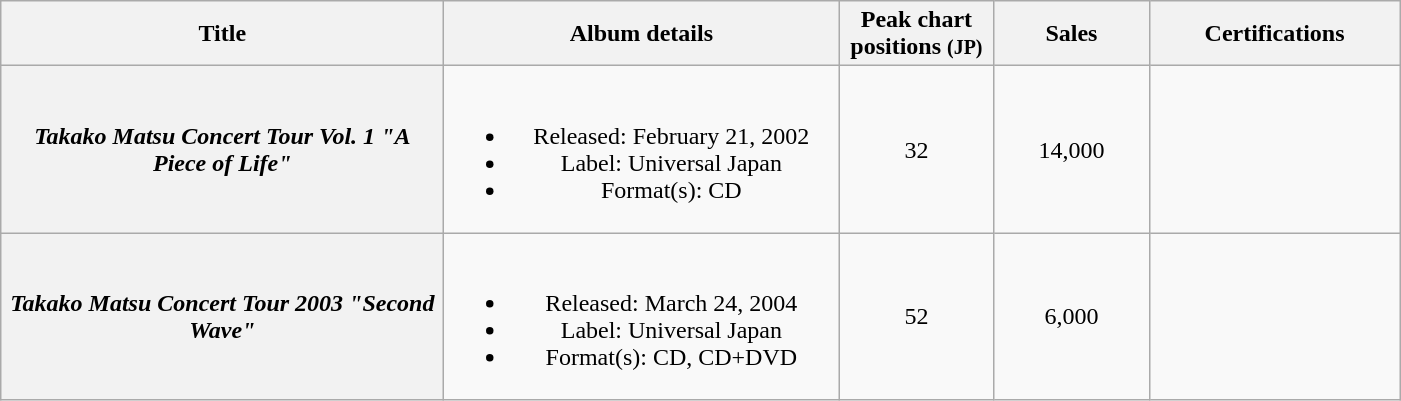<table class="wikitable plainrowheaders" style="text-align:center;" border="1">
<tr>
<th scope="col" style="width:18em;">Title</th>
<th scope="col" style="width:16em;">Album details</th>
<th scope="col" style="width:6em;">Peak chart <br>positions <small>(JP)</small><br></th>
<th scope="col" style="width:6em;">Sales<br></th>
<th scope="col" style="width:10em;">Certifications</th>
</tr>
<tr>
<th scope="row"><em>Takako Matsu Concert Tour Vol. 1 "A Piece of Life"</em></th>
<td><br><ul><li>Released: February 21, 2002</li><li>Label: Universal Japan</li><li>Format(s): CD</li></ul></td>
<td>32</td>
<td>14,000</td>
<td></td>
</tr>
<tr>
<th scope="row"><em>Takako Matsu Concert Tour 2003 "Second Wave"</em></th>
<td><br><ul><li>Released: March 24, 2004</li><li>Label: Universal Japan</li><li>Format(s): CD, CD+DVD</li></ul></td>
<td>52</td>
<td>6,000</td>
<td></td>
</tr>
</table>
